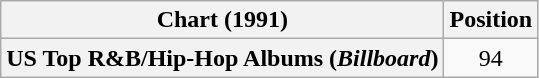<table class="wikitable plainrowheaders" style="text-align:center">
<tr>
<th scope="col">Chart (1991)</th>
<th scope="col">Position</th>
</tr>
<tr>
<th scope="row">US Top R&B/Hip-Hop Albums (<em>Billboard</em>)</th>
<td>94</td>
</tr>
</table>
